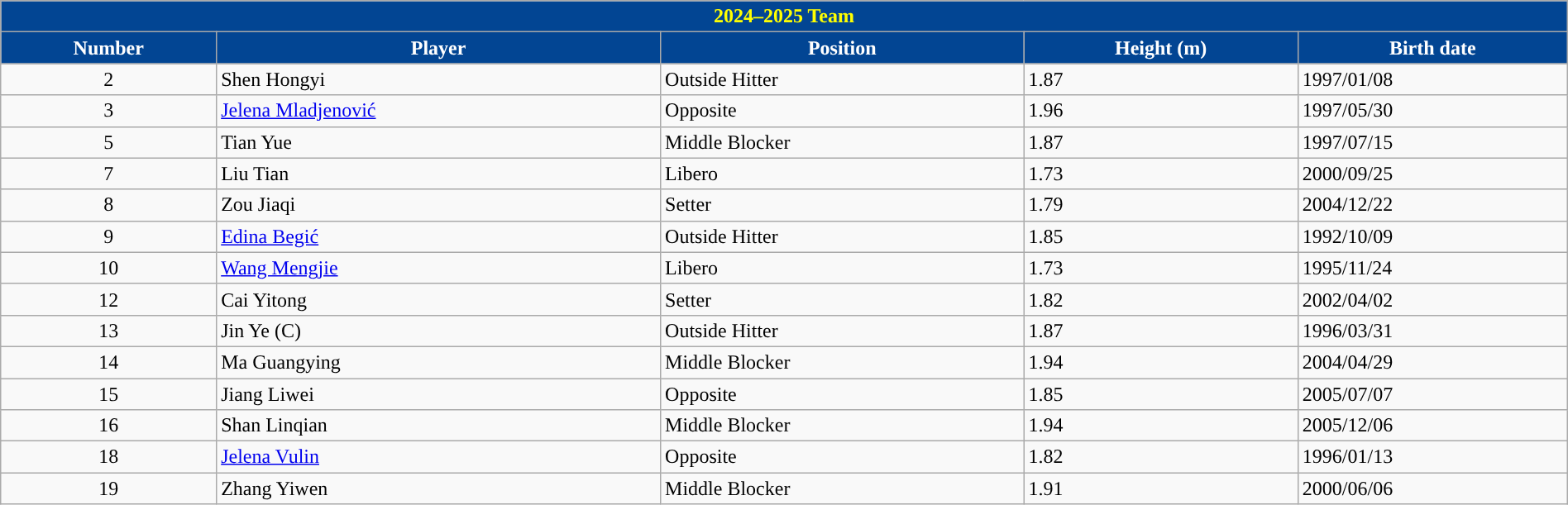<table class="wikitable" style="width:100%;">
<tr>
<th style="color:#ffff00; background:#024593;" colspan=6><strong>2024–2025 Team</strong></th>
</tr>
<tr>
<th style="color:#ffffff; background:#024593;">Number</th>
<th style="color:#ffffff; background:#024593;">Player</th>
<th style="color:#ffffff; background:#024593;">Position</th>
<th style="color:#ffffff; background:#024593;">Height (m)</th>
<th style="color:#ffffff; background:#024593;">Birth date</th>
</tr>
<tr align="left">
<td align=center>2</td>
<td> Shen Hongyi</td>
<td>Outside Hitter</td>
<td>1.87</td>
<td>1997/01/08</td>
</tr>
<tr align="left">
<td align=center>3</td>
<td> <a href='#'>Jelena Mladjenović</a></td>
<td>Opposite</td>
<td>1.96</td>
<td>1997/05/30</td>
</tr>
<tr align="left">
<td align=center>5</td>
<td> Tian Yue</td>
<td>Middle Blocker</td>
<td>1.87</td>
<td>1997/07/15</td>
</tr>
<tr align="left">
<td align=center>7</td>
<td> Liu Tian</td>
<td>Libero</td>
<td>1.73</td>
<td>2000/09/25</td>
</tr>
<tr align="left">
<td align=center>8</td>
<td> Zou Jiaqi</td>
<td>Setter</td>
<td>1.79</td>
<td>2004/12/22</td>
</tr>
<tr align="left">
<td align=center>9</td>
<td> <a href='#'>Edina Begić</a></td>
<td>Outside Hitter</td>
<td>1.85</td>
<td>1992/10/09</td>
</tr>
<tr align="left">
<td align=center>10</td>
<td> <a href='#'>Wang Mengjie</a></td>
<td>Libero</td>
<td>1.73</td>
<td>1995/11/24</td>
</tr>
<tr align="left">
<td align=center>12</td>
<td> Cai Yitong</td>
<td>Setter</td>
<td>1.82</td>
<td>2002/04/02</td>
</tr>
<tr align="left">
<td align=center>13</td>
<td> Jin Ye (C)</td>
<td>Outside Hitter</td>
<td>1.87</td>
<td>1996/03/31</td>
</tr>
<tr align="left">
<td align=center>14</td>
<td> Ma Guangying</td>
<td>Middle Blocker</td>
<td>1.94</td>
<td>2004/04/29</td>
</tr>
<tr align="left">
<td align=center>15</td>
<td> Jiang Liwei</td>
<td>Opposite</td>
<td>1.85</td>
<td>2005/07/07</td>
</tr>
<tr align="left">
<td align=center>16</td>
<td> Shan Linqian</td>
<td>Middle Blocker</td>
<td>1.94</td>
<td>2005/12/06</td>
</tr>
<tr align="left">
<td align=center>18</td>
<td> <a href='#'>Jelena Vulin</a></td>
<td>Opposite</td>
<td>1.82</td>
<td>1996/01/13</td>
</tr>
<tr>
<td align=center>19</td>
<td> Zhang Yiwen</td>
<td>Middle Blocker</td>
<td>1.91</td>
<td>2000/06/06</td>
</tr>
</table>
